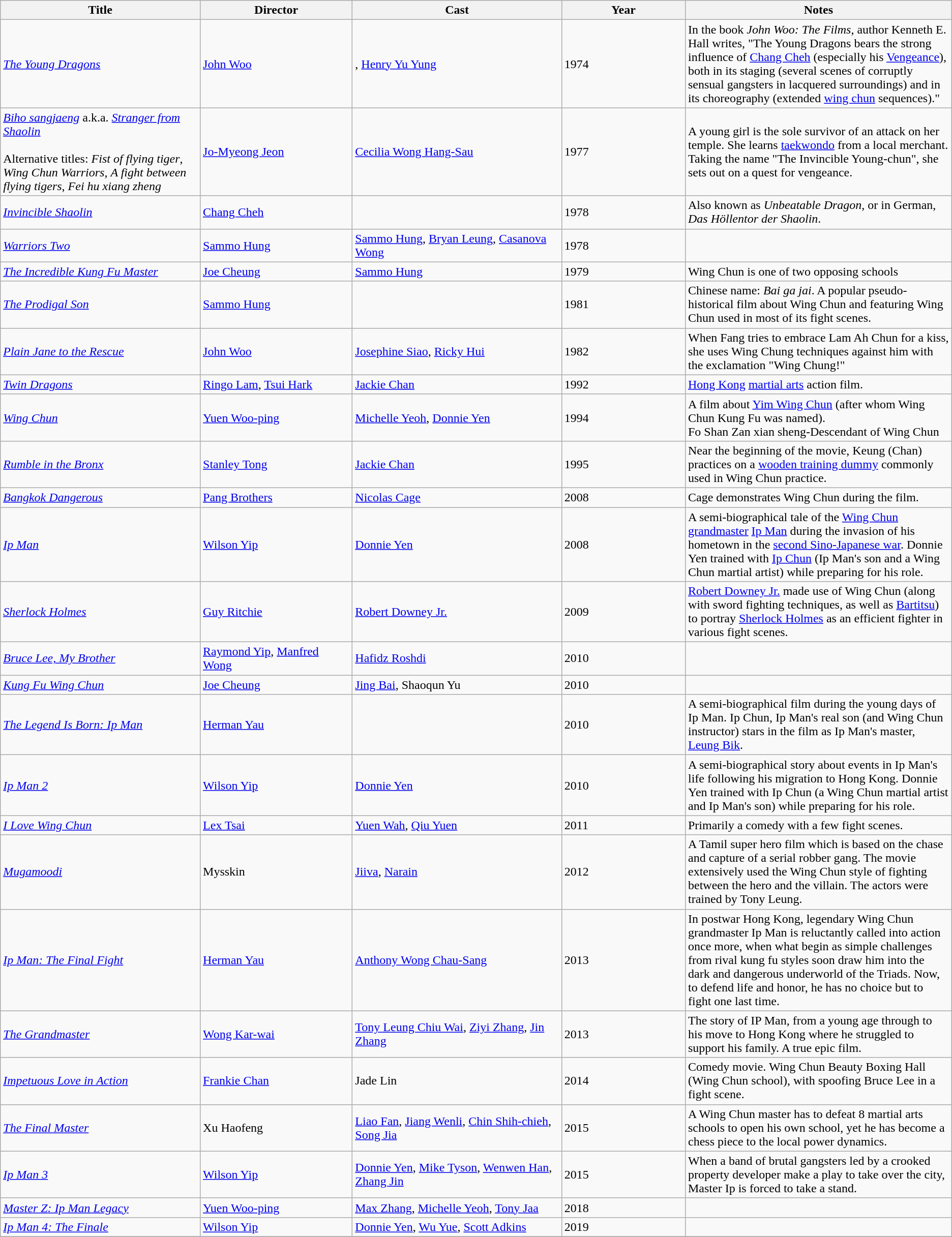<table class="wikitable sortable">
<tr>
<th width=21%>Title</th>
<th width=16%>Director</th>
<th width=22%>Cast</th>
<th width=13%>Year</th>
<th width=28%>Notes</th>
</tr>
<tr>
<td><em><a href='#'>The Young Dragons</a></em></td>
<td><a href='#'>John Woo</a></td>
<td>, <a href='#'>Henry Yu Yung</a></td>
<td>1974</td>
<td>In the book <em>John Woo: The Films</em>, author Kenneth E. Hall writes, "The Young Dragons bears the strong influence of <a href='#'>Chang Cheh</a> (especially his <a href='#'>Vengeance</a>), both in its staging (several scenes of corruptly sensual gangsters in lacquered surroundings) and in its choreography (extended <a href='#'>wing chun</a> sequences)."</td>
</tr>
<tr>
<td><em><a href='#'>Biho sangjaeng</a></em> a.k.a. <em><a href='#'>Stranger from Shaolin</a></em> <br><br>Alternative titles: <em>Fist of flying tiger</em>, <em>Wing Chun Warriors</em>, <em>A fight between flying tigers</em>, <em>Fei hu xiang zheng</em></td>
<td><a href='#'>Jo-Myeong Jeon</a></td>
<td><a href='#'>Cecilia Wong Hang-Sau</a></td>
<td>1977</td>
<td>A young girl is the sole survivor of an attack on her temple. She learns <a href='#'>taekwondo</a> from a local merchant. Taking the name "The Invincible Young-chun", she sets out on a quest for vengeance.</td>
</tr>
<tr>
<td><em><a href='#'>Invincible Shaolin</a></em></td>
<td><a href='#'>Chang Cheh</a></td>
<td></td>
<td>1978</td>
<td>Also known as <em>Unbeatable Dragon</em>, or in German, <em>Das Höllentor der Shaolin</em>.</td>
</tr>
<tr>
<td><em><a href='#'>Warriors Two</a></em></td>
<td><a href='#'>Sammo Hung</a></td>
<td><a href='#'>Sammo Hung</a>, <a href='#'>Bryan Leung</a>, <a href='#'>Casanova Wong</a></td>
<td>1978</td>
<td></td>
</tr>
<tr>
<td><em><a href='#'>The Incredible Kung Fu Master</a></em></td>
<td><a href='#'>Joe Cheung</a></td>
<td><a href='#'>Sammo Hung</a></td>
<td>1979</td>
<td>Wing Chun is one of two opposing schools</td>
</tr>
<tr>
<td><em><a href='#'>The Prodigal Son</a></em></td>
<td><a href='#'>Sammo Hung</a></td>
<td></td>
<td>1981</td>
<td>Chinese name: <em>Bai ga jai</em>.  A popular pseudo-historical film about Wing Chun and featuring Wing Chun used in most of its fight scenes.</td>
</tr>
<tr>
<td><em><a href='#'>Plain Jane to the Rescue</a></em></td>
<td><a href='#'>John Woo</a></td>
<td><a href='#'>Josephine Siao</a>, <a href='#'>Ricky Hui</a></td>
<td>1982</td>
<td>When Fang tries to embrace Lam Ah Chun for a kiss, she uses Wing Chung techniques against him with the exclamation "Wing Chung!"</td>
</tr>
<tr>
<td><em><a href='#'>Twin Dragons</a></em></td>
<td><a href='#'>Ringo Lam</a>, <a href='#'>Tsui Hark</a></td>
<td><a href='#'>Jackie Chan</a></td>
<td>1992</td>
<td><a href='#'>Hong Kong</a> <a href='#'>martial arts</a> action film.</td>
</tr>
<tr>
<td><em><a href='#'>Wing Chun</a></em></td>
<td><a href='#'>Yuen Woo-ping</a></td>
<td><a href='#'>Michelle Yeoh</a>, <a href='#'>Donnie Yen</a></td>
<td>1994</td>
<td>A film about <a href='#'>Yim Wing Chun</a> (after whom Wing Chun Kung Fu was named).<br>Fo Shan Zan xian sheng-Descendant of Wing Chun</td>
</tr>
<tr>
<td><em><a href='#'>Rumble in the Bronx</a></em></td>
<td><a href='#'>Stanley Tong</a></td>
<td><a href='#'>Jackie Chan</a></td>
<td>1995</td>
<td>Near the beginning of the movie, Keung (Chan) practices on a <a href='#'>wooden training dummy</a> commonly used in Wing Chun practice.</td>
</tr>
<tr>
<td><em><a href='#'>Bangkok Dangerous</a></em></td>
<td><a href='#'>Pang Brothers</a></td>
<td><a href='#'>Nicolas Cage</a></td>
<td>2008</td>
<td>Cage demonstrates Wing Chun during the film.</td>
</tr>
<tr>
<td><em><a href='#'>Ip Man</a></em></td>
<td><a href='#'>Wilson Yip</a></td>
<td><a href='#'>Donnie Yen</a></td>
<td>2008</td>
<td>A semi-biographical tale of the <a href='#'>Wing Chun</a> <a href='#'>grandmaster</a> <a href='#'>Ip Man</a> during the invasion of his hometown in the <a href='#'>second Sino-Japanese war</a>.  Donnie Yen trained with <a href='#'>Ip Chun</a> (Ip Man's son and a Wing Chun martial artist) while preparing for his role.</td>
</tr>
<tr>
<td><em><a href='#'>Sherlock Holmes</a></em></td>
<td><a href='#'>Guy Ritchie</a></td>
<td><a href='#'>Robert Downey Jr.</a></td>
<td>2009</td>
<td><a href='#'>Robert Downey Jr.</a> made use of Wing Chun (along with sword fighting techniques, as well as <a href='#'>Bartitsu</a>) to portray <a href='#'>Sherlock Holmes</a> as an efficient fighter in various fight scenes.</td>
</tr>
<tr>
<td><em><a href='#'>Bruce Lee, My Brother</a></em></td>
<td><a href='#'>Raymond Yip</a>, <a href='#'>Manfred Wong</a></td>
<td><a href='#'>Hafidz Roshdi</a></td>
<td>2010</td>
<td></td>
</tr>
<tr>
<td><em><a href='#'>Kung Fu Wing Chun</a></em></td>
<td><a href='#'>Joe Cheung</a></td>
<td><a href='#'>Jing Bai</a>, Shaoqun Yu</td>
<td>2010</td>
<td></td>
</tr>
<tr>
<td><em><a href='#'>The Legend Is Born: Ip Man</a></em></td>
<td><a href='#'>Herman Yau</a></td>
<td></td>
<td>2010</td>
<td>A semi-biographical film during the young days of Ip Man. Ip Chun, Ip Man's real son (and Wing Chun instructor) stars in the film as Ip Man's master, <a href='#'>Leung Bik</a>.</td>
</tr>
<tr>
<td><em><a href='#'>Ip Man 2</a></em></td>
<td><a href='#'>Wilson Yip</a></td>
<td><a href='#'>Donnie Yen</a></td>
<td>2010</td>
<td>A semi-biographical story about events in Ip Man's life following his migration to Hong Kong.  Donnie Yen trained with Ip Chun (a Wing Chun martial artist and Ip Man's son) while preparing for his role.</td>
</tr>
<tr>
<td><em><a href='#'>I Love Wing Chun</a></em></td>
<td><a href='#'>Lex Tsai</a></td>
<td><a href='#'>Yuen Wah</a>, <a href='#'>Qiu Yuen</a></td>
<td>2011</td>
<td>Primarily a comedy with a few fight scenes.</td>
</tr>
<tr>
<td><em><a href='#'>Mugamoodi</a></em></td>
<td>Mysskin</td>
<td><a href='#'>Jiiva</a>, <a href='#'>Narain</a></td>
<td>2012</td>
<td>A Tamil super hero film which is based on the chase and capture of a serial robber gang. The movie extensively used the Wing Chun style of fighting between the hero and the villain. The actors were trained by Tony Leung.</td>
</tr>
<tr>
<td><em><a href='#'>Ip Man: The Final Fight</a></em></td>
<td><a href='#'>Herman Yau</a></td>
<td><a href='#'>Anthony Wong Chau-Sang</a></td>
<td>2013</td>
<td>In postwar Hong Kong, legendary Wing Chun grandmaster Ip Man is reluctantly called into action once more, when what begin as simple challenges from rival kung fu styles soon draw him into the dark and dangerous underworld of the Triads. Now, to defend life and honor, he has no choice but to fight one last time.</td>
</tr>
<tr>
<td><em><a href='#'>The Grandmaster</a></em></td>
<td><a href='#'>Wong Kar-wai</a></td>
<td><a href='#'>Tony Leung Chiu Wai</a>, <a href='#'>Ziyi Zhang</a>, <a href='#'>Jin Zhang</a></td>
<td>2013</td>
<td>The story of IP Man, from a young age through to his move to Hong Kong where he struggled to support his family. A true epic film.</td>
</tr>
<tr>
<td><em><a href='#'>Impetuous Love in Action</a></em></td>
<td><a href='#'>Frankie Chan</a></td>
<td>Jade Lin</td>
<td>2014</td>
<td>Comedy movie. Wing Chun Beauty Boxing Hall (Wing Chun school), with spoofing Bruce Lee in a fight scene.</td>
</tr>
<tr>
<td><em><a href='#'>The Final Master</a></em></td>
<td>Xu Haofeng</td>
<td><a href='#'>Liao Fan</a>, <a href='#'>Jiang Wenli</a>, <a href='#'>Chin Shih-chieh</a>, <a href='#'>Song Jia</a></td>
<td>2015</td>
<td>A Wing Chun master has to defeat 8 martial arts schools to open his own school, yet he has become a chess piece to the local power dynamics.</td>
</tr>
<tr>
<td><em><a href='#'>Ip Man 3</a></em></td>
<td><a href='#'>Wilson Yip</a></td>
<td><a href='#'>Donnie Yen</a>, <a href='#'>Mike Tyson</a>, <a href='#'>Wenwen Han</a>, <a href='#'>Zhang Jin</a></td>
<td>2015</td>
<td>When a band of brutal gangsters led by a crooked property developer make a play to take over the city, Master Ip is forced to take a stand.</td>
</tr>
<tr>
<td><em><a href='#'>Master Z: Ip Man Legacy</a></em></td>
<td><a href='#'>Yuen Woo-ping</a></td>
<td><a href='#'>Max Zhang</a>, <a href='#'>Michelle Yeoh</a>, <a href='#'>Tony Jaa</a></td>
<td>2018</td>
<td></td>
</tr>
<tr>
<td><em><a href='#'>Ip Man 4: The Finale</a></em></td>
<td><a href='#'>Wilson Yip</a></td>
<td><a href='#'>Donnie Yen</a>, <a href='#'>Wu Yue</a>, <a href='#'>Scott Adkins</a></td>
<td>2019</td>
<td></td>
</tr>
<tr>
</tr>
</table>
